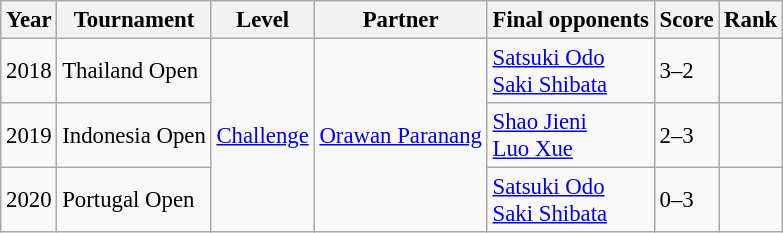<table class="sortable wikitable" style="font-size: 95%;">
<tr>
<th>Year</th>
<th>Tournament</th>
<th>Level</th>
<th>Partner</th>
<th>Final opponents</th>
<th>Score</th>
<th>Rank</th>
</tr>
<tr>
<td>2018</td>
<td>Thailand Open</td>
<td rowspan=3><a href='#'>Challenge</a></td>
<td rowspan=3><a href='#'>Orawan Paranang</a></td>
<td><a href='#'>Satsuki Odo</a><br><a href='#'>Saki Shibata</a></td>
<td>3–2</td>
<td></td>
</tr>
<tr>
<td>2019</td>
<td>Indonesia Open</td>
<td><a href='#'>Shao Jieni</a><br><a href='#'>Luo Xue</a></td>
<td>2–3</td>
<td></td>
</tr>
<tr>
<td>2020</td>
<td>Portugal Open</td>
<td><a href='#'>Satsuki Odo</a><br><a href='#'>Saki Shibata</a></td>
<td>0–3</td>
<td></td>
</tr>
</table>
